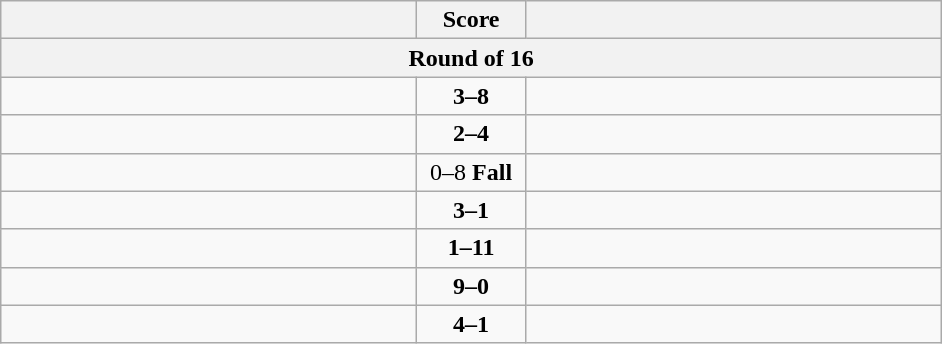<table class="wikitable" style="text-align: left;">
<tr>
<th align="right" width="270"></th>
<th width="65">Score</th>
<th align="left" width="270"></th>
</tr>
<tr>
<th colspan="3">Round of 16</th>
</tr>
<tr>
<td></td>
<td align=center><strong>3–8</strong></td>
<td><strong></strong></td>
</tr>
<tr>
<td></td>
<td align=center><strong>2–4</strong></td>
<td><strong></strong></td>
</tr>
<tr>
<td></td>
<td align=center>0–8 <strong>Fall</strong></td>
<td><strong></strong></td>
</tr>
<tr>
<td><strong></strong></td>
<td align=center><strong>3–1</strong></td>
<td></td>
</tr>
<tr>
<td></td>
<td align=center><strong>1–11</strong></td>
<td><strong></strong></td>
</tr>
<tr>
<td><strong></strong></td>
<td align=center><strong>9–0</strong></td>
<td></td>
</tr>
<tr>
<td><strong></strong></td>
<td align=center><strong>4–1</strong></td>
<td></td>
</tr>
</table>
